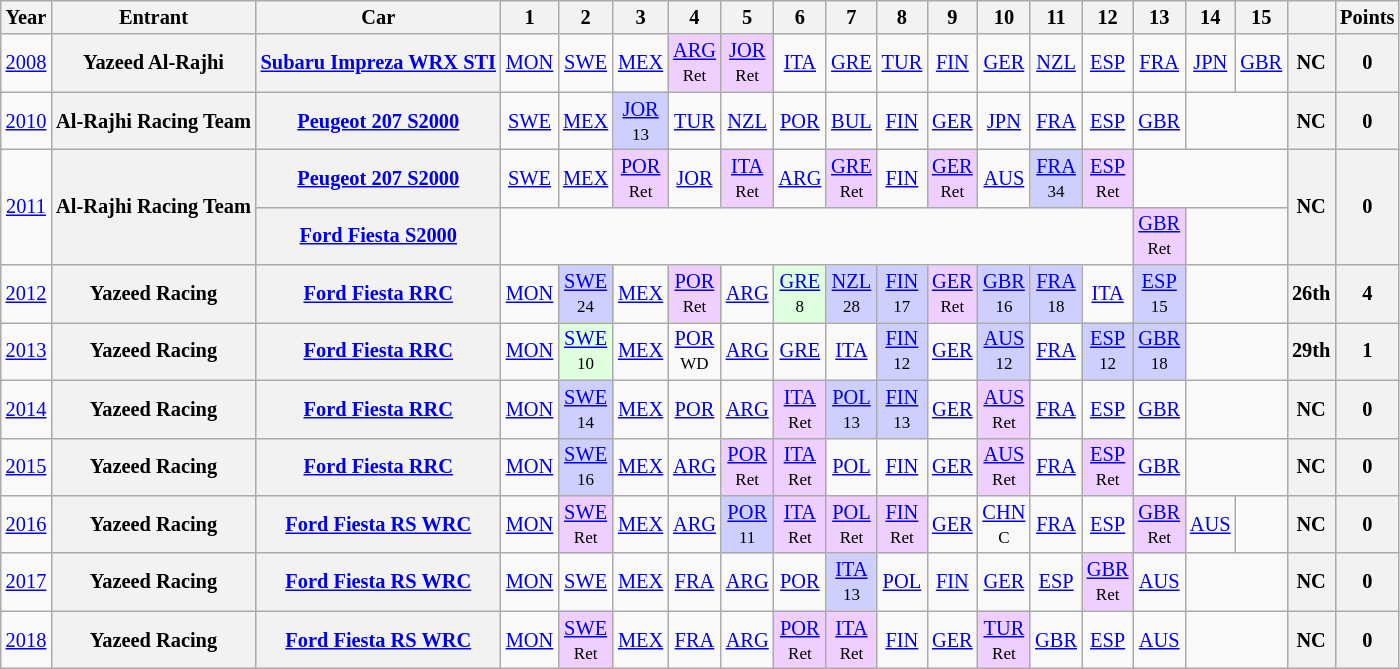<table class="wikitable" border="1" style="text-align:center; font-size:85%;">
<tr>
<th>Year</th>
<th>Entrant</th>
<th>Car</th>
<th>1</th>
<th>2</th>
<th>3</th>
<th>4</th>
<th>5</th>
<th>6</th>
<th>7</th>
<th>8</th>
<th>9</th>
<th>10</th>
<th>11</th>
<th>12</th>
<th>13</th>
<th>14</th>
<th>15</th>
<th></th>
<th>Points</th>
</tr>
<tr>
<td><a href='#'>2008</a></td>
<th nowrap>Yazeed Al-Rajhi</th>
<th nowrap><a href='#'>Subaru Impreza WRX STI</a></th>
<td><a href='#'>MON</a></td>
<td><a href='#'>SWE</a></td>
<td><a href='#'>MEX</a></td>
<td style="background:#EFCFFF;"><a href='#'>ARG</a><br><small>Ret</small></td>
<td style="background:#EFCFFF;"><a href='#'>JOR</a><br><small>Ret</small></td>
<td><a href='#'>ITA</a></td>
<td><a href='#'>GRE</a></td>
<td><a href='#'>TUR</a></td>
<td><a href='#'>FIN</a></td>
<td><a href='#'>GER</a></td>
<td><a href='#'>NZL</a></td>
<td><a href='#'>ESP</a></td>
<td><a href='#'>FRA</a></td>
<td><a href='#'>JPN</a></td>
<td><a href='#'>GBR</a></td>
<th>NC</th>
<th>0</th>
</tr>
<tr>
<td><a href='#'>2010</a></td>
<th nowrap>Al-Rajhi Racing Team</th>
<th nowrap><a href='#'>Peugeot 207 S2000</a></th>
<td><a href='#'>SWE</a></td>
<td><a href='#'>MEX</a></td>
<td style="background:#CFCFFF;"><a href='#'>JOR</a><br><small>13</small></td>
<td><a href='#'>TUR</a></td>
<td><a href='#'>NZL</a></td>
<td><a href='#'>POR</a></td>
<td><a href='#'>BUL</a></td>
<td><a href='#'>FIN</a></td>
<td><a href='#'>GER</a></td>
<td><a href='#'>JPN</a></td>
<td><a href='#'>FRA</a></td>
<td><a href='#'>ESP</a></td>
<td><a href='#'>GBR</a></td>
<td colspan=2></td>
<th>NC</th>
<th>0</th>
</tr>
<tr>
<td rowspan=2><a href='#'>2011</a></td>
<th rowspan="2" nowrap>Al-Rajhi Racing Team</th>
<th nowrap><a href='#'>Peugeot 207 S2000</a></th>
<td><a href='#'>SWE</a></td>
<td><a href='#'>MEX</a></td>
<td style="background:#EFCFFF;"><a href='#'>POR</a><br><small>Ret</small></td>
<td><a href='#'>JOR</a></td>
<td style="background:#EFCFFF;"><a href='#'>ITA</a><br><small>Ret</small></td>
<td><a href='#'>ARG</a></td>
<td style="background:#EFCFFF;"><a href='#'>GRE</a><br><small>Ret</small></td>
<td><a href='#'>FIN</a></td>
<td style="background:#EFCFFF;"><a href='#'>GER</a><br><small>Ret</small></td>
<td><a href='#'>AUS</a></td>
<td style="background:#CFCFFF;"><a href='#'>FRA</a><br><small>34</small></td>
<td style="background:#EFCFFF;"><a href='#'>ESP</a><br><small>Ret</small></td>
<td colspan=3></td>
<th rowspan="2">NC</th>
<th rowspan="2">0</th>
</tr>
<tr>
<th nowrap><a href='#'>Ford Fiesta S2000</a></th>
<td colspan=12></td>
<td style="background:#EFCFFF;"><a href='#'>GBR</a><br><small>Ret</small></td>
<td colspan=2></td>
</tr>
<tr>
<td><a href='#'>2012</a></td>
<th nowrap>Yazeed Racing</th>
<th nowrap><a href='#'>Ford Fiesta RRC</a></th>
<td><a href='#'>MON</a></td>
<td style="background:#CFCFFF;"><a href='#'>SWE</a><br><small>24</small></td>
<td><a href='#'>MEX</a></td>
<td style="background:#EFCFFF;"><a href='#'>POR</a><br><small>Ret</small></td>
<td><a href='#'>ARG</a></td>
<td style="background:#DFFFDF;"><a href='#'>GRE</a><br><small>8</small></td>
<td style="background:#CFCFFF;"><a href='#'>NZL</a><br><small>28</small></td>
<td style="background:#CFCFFF;"><a href='#'>FIN</a><br><small>17</small></td>
<td style="background:#EFCFFF;"><a href='#'>GER</a><br><small>Ret</small></td>
<td style="background:#CFCFFF;"><a href='#'>GBR</a><br><small>16</small></td>
<td style="background:#CFCFFF;"><a href='#'>FRA</a><br><small>18</small></td>
<td><a href='#'>ITA</a></td>
<td style="background:#CFCFFF;"><a href='#'>ESP</a><br><small>15</small></td>
<td colspan=2></td>
<th>26th</th>
<th>4</th>
</tr>
<tr>
<td><a href='#'>2013</a></td>
<th nowrap>Yazeed Racing</th>
<th nowrap><a href='#'>Ford Fiesta RRC</a></th>
<td><a href='#'>MON</a></td>
<td style="background:#DFFFDF;"><a href='#'>SWE</a><br><small>10</small></td>
<td><a href='#'>MEX</a></td>
<td><a href='#'>POR</a><br><small>WD</small></td>
<td><a href='#'>ARG</a></td>
<td><a href='#'>GRE</a></td>
<td><a href='#'>ITA</a></td>
<td style="background:#CFCFFF;"><a href='#'>FIN</a><br><small>12</small></td>
<td><a href='#'>GER</a></td>
<td style="background:#CFCFFF;"><a href='#'>AUS</a><br><small>12</small></td>
<td><a href='#'>FRA</a></td>
<td style="background:#CFCFFF;"><a href='#'>ESP</a><br><small>12</small></td>
<td style="background:#CFCFFF;"><a href='#'>GBR</a><br><small>18</small></td>
<td colspan=2></td>
<th>29th</th>
<th>1</th>
</tr>
<tr>
<td><a href='#'>2014</a></td>
<th nowrap>Yazeed Racing</th>
<th nowrap><a href='#'>Ford Fiesta RRC</a></th>
<td><a href='#'>MON</a></td>
<td style="background:#CFCFFF;"><a href='#'>SWE</a><br><small>14</small></td>
<td><a href='#'>MEX</a></td>
<td><a href='#'>POR</a></td>
<td><a href='#'>ARG</a></td>
<td style="background:#EFCFFF;"><a href='#'>ITA</a><br><small>Ret</small></td>
<td style="background:#CFCFFF;"><a href='#'>POL</a><br><small>13</small></td>
<td style="background:#CFCFFF;"><a href='#'>FIN</a><br><small>13</small></td>
<td><a href='#'>GER</a></td>
<td style="background:#EFCFFF;"><a href='#'>AUS</a><br><small>Ret</small></td>
<td><a href='#'>FRA</a></td>
<td><a href='#'>ESP</a></td>
<td><a href='#'>GBR</a></td>
<td colspan=2></td>
<th>NC</th>
<th>0</th>
</tr>
<tr>
<td><a href='#'>2015</a></td>
<th nowrap>Yazeed Racing</th>
<th nowrap><a href='#'>Ford Fiesta RRC</a></th>
<td><a href='#'>MON</a></td>
<td style="background:#CFCFFF;"><a href='#'>SWE</a><br><small>16</small></td>
<td><a href='#'>MEX</a></td>
<td><a href='#'>ARG</a></td>
<td style="background:#EFCFFF;"><a href='#'>POR</a><br><small>Ret</small></td>
<td style="background:#EFCFFF;"><a href='#'>ITA</a><br><small>Ret</small></td>
<td><a href='#'>POL</a></td>
<td><a href='#'>FIN</a></td>
<td><a href='#'>GER</a></td>
<td style="background:#EFCFFF;"><a href='#'>AUS</a><br><small>Ret</small></td>
<td><a href='#'>FRA</a></td>
<td style="background:#EFCFFF;"><a href='#'>ESP</a><br><small>Ret</small></td>
<td><a href='#'>GBR</a></td>
<td colspan=2></td>
<th>NC</th>
<th>0</th>
</tr>
<tr>
<td><a href='#'>2016</a></td>
<th nowrap>Yazeed Racing</th>
<th nowrap><a href='#'>Ford Fiesta RS WRC</a></th>
<td><a href='#'>MON</a></td>
<td style="background:#EFCFFF;"><a href='#'>SWE</a><br><small>Ret</small></td>
<td><a href='#'>MEX</a></td>
<td><a href='#'>ARG</a></td>
<td style="background:#CFCFFF;"><a href='#'>POR</a><br><small>11</small></td>
<td style="background:#EFCFFF;"><a href='#'>ITA</a><br><small>Ret</small></td>
<td style="background:#EFCFFF;"><a href='#'>POL</a><br><small>Ret</small></td>
<td style="background:#EFCFFF;"><a href='#'>FIN</a><br><small>Ret</small></td>
<td><a href='#'>GER</a></td>
<td><a href='#'>CHN</a><br><small>C</small></td>
<td><a href='#'>FRA</a></td>
<td><a href='#'>ESP</a></td>
<td style="background:#EFCFFF;"><a href='#'>GBR</a><br><small>Ret</small></td>
<td><a href='#'>AUS</a></td>
<td></td>
<th>NC</th>
<th>0</th>
</tr>
<tr>
<td><a href='#'>2017</a></td>
<th nowrap>Yazeed Racing</th>
<th nowrap><a href='#'>Ford Fiesta RS WRC</a></th>
<td><a href='#'>MON</a></td>
<td><a href='#'>SWE</a></td>
<td><a href='#'>MEX</a></td>
<td><a href='#'>FRA</a></td>
<td><a href='#'>ARG</a></td>
<td><a href='#'>POR</a></td>
<td style="background:#CFCFFF;"><a href='#'>ITA</a><br><small>13</small></td>
<td><a href='#'>POL</a></td>
<td><a href='#'>FIN</a></td>
<td><a href='#'>GER</a></td>
<td><a href='#'>ESP</a></td>
<td style="background:#EFCFFF;"><a href='#'>GBR</a><br><small>Ret</small></td>
<td><a href='#'>AUS</a></td>
<td colspan=2></td>
<th>NC</th>
<th>0</th>
</tr>
<tr>
<td><a href='#'>2018</a></td>
<th nowrap>Yazeed Racing</th>
<th nowrap><a href='#'>Ford Fiesta RS WRC</a></th>
<td><a href='#'>MON</a></td>
<td style="background:#EFCFFF;"><a href='#'>SWE</a><br><small>Ret</small></td>
<td><a href='#'>MEX</a></td>
<td><a href='#'>FRA</a></td>
<td><a href='#'>ARG</a></td>
<td style="background:#EFCFFF;"><a href='#'>POR</a><br><small>Ret</small></td>
<td style="background:#EFCFFF;"><a href='#'>ITA</a><br><small>Ret</small></td>
<td><a href='#'>FIN</a></td>
<td><a href='#'>GER</a></td>
<td style="background:#EFCFFF;"><a href='#'>TUR</a><br><small>Ret</small></td>
<td><a href='#'>GBR</a></td>
<td><a href='#'>ESP</a></td>
<td><a href='#'>AUS</a></td>
<td colspan=2></td>
<th>NC</th>
<th>0</th>
</tr>
</table>
